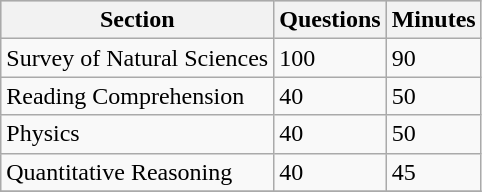<table class="wikitable">
<tr style="background:#ccc">
<th>Section</th>
<th>Questions</th>
<th>Minutes</th>
</tr>
<tr>
<td>Survey of Natural Sciences</td>
<td>100</td>
<td>90</td>
</tr>
<tr>
<td>Reading Comprehension</td>
<td>40</td>
<td>50</td>
</tr>
<tr>
<td>Physics</td>
<td>40</td>
<td>50</td>
</tr>
<tr>
<td>Quantitative Reasoning</td>
<td>40</td>
<td>45</td>
</tr>
<tr>
</tr>
</table>
